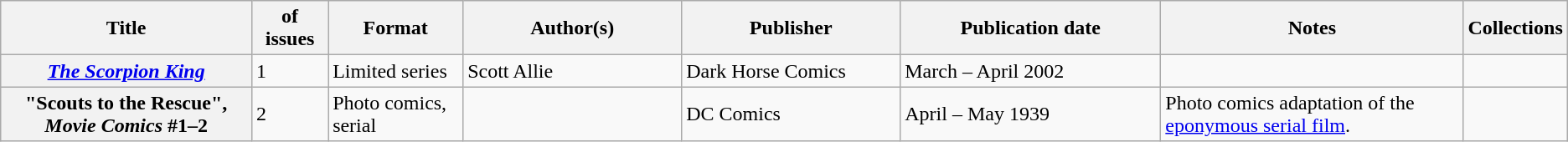<table class="wikitable">
<tr>
<th>Title</th>
<th style="width:40pt"> of issues</th>
<th style="width:75pt">Format</th>
<th style="width:125pt">Author(s)</th>
<th style="width:125pt">Publisher</th>
<th style="width:150pt">Publication date</th>
<th style="width:175pt">Notes</th>
<th>Collections</th>
</tr>
<tr>
<th><em><a href='#'>The Scorpion King</a></em></th>
<td>1</td>
<td>Limited series</td>
<td>Scott Allie</td>
<td>Dark Horse Comics</td>
<td>March – April 2002</td>
<td></td>
<td></td>
</tr>
<tr>
<th>"Scouts to the Rescue", <em>Movie Comics</em> #1–2</th>
<td>2</td>
<td>Photo comics, serial</td>
<td></td>
<td>DC Comics</td>
<td>April – May 1939</td>
<td>Photo comics adaptation of the <a href='#'>eponymous serial film</a>.</td>
<td></td>
</tr>
</table>
